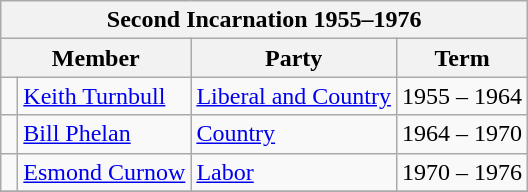<table class="wikitable">
<tr>
<th colspan=4>Second Incarnation 1955–1976</th>
</tr>
<tr>
<th colspan="2">Member</th>
<th>Party</th>
<th>Term</th>
</tr>
<tr>
<td> </td>
<td><a href='#'>Keith Turnbull</a></td>
<td><a href='#'>Liberal and Country</a></td>
<td>1955 – 1964</td>
</tr>
<tr>
<td> </td>
<td><a href='#'>Bill Phelan</a></td>
<td><a href='#'>Country</a></td>
<td>1964 – 1970</td>
</tr>
<tr>
<td> </td>
<td><a href='#'>Esmond Curnow</a></td>
<td><a href='#'>Labor</a></td>
<td>1970 – 1976</td>
</tr>
<tr>
</tr>
</table>
